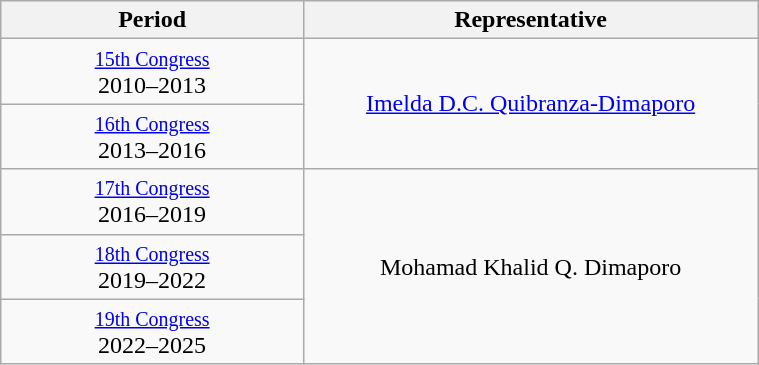<table class="wikitable" style="text-align:center; width:40%;">
<tr>
<th width="40%">Period</th>
<th>Representative</th>
</tr>
<tr>
<td><small><a href='#'>15th Congress</a></small><br>2010–2013</td>
<td rowspan="2"><a href='#'>Imelda D.C. Quibranza-Dimaporo</a></td>
</tr>
<tr>
<td><small><a href='#'>16th Congress</a></small><br>2013–2016</td>
</tr>
<tr>
<td><small><a href='#'>17th Congress</a></small><br>2016–2019</td>
<td rowspan="3">Mohamad Khalid Q. Dimaporo</td>
</tr>
<tr>
<td><small><a href='#'>18th Congress</a></small><br>2019–2022</td>
</tr>
<tr>
<td><small><a href='#'>19th Congress</a></small><br>2022–2025</td>
</tr>
</table>
